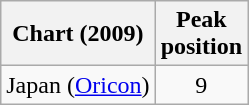<table class="wikitable sortable plainrowheaders">
<tr>
<th scope="col">Chart (2009)</th>
<th scope="col">Peak<br>position</th>
</tr>
<tr>
<td>Japan (<a href='#'>Oricon</a>)</td>
<td style="text-align:center;">9</td>
</tr>
</table>
